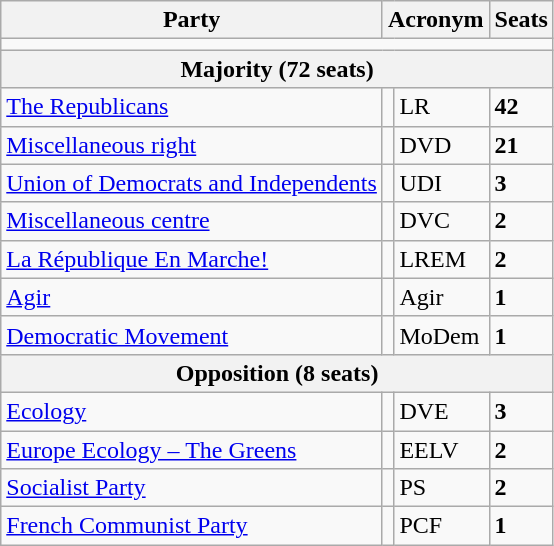<table class="wikitable">
<tr>
<th>Party</th>
<th colspan="2">Acronym</th>
<th>Seats</th>
</tr>
<tr>
<td colspan="4"></td>
</tr>
<tr>
<th colspan="4"><strong>Majority</strong> (72 seats)</th>
</tr>
<tr>
<td><a href='#'>The Republicans</a></td>
<td></td>
<td>LR</td>
<td><strong>42</strong></td>
</tr>
<tr>
<td><a href='#'>Miscellaneous right</a></td>
<td></td>
<td>DVD</td>
<td><strong>21</strong></td>
</tr>
<tr>
<td><a href='#'>Union of Democrats and Independents</a></td>
<td></td>
<td>UDI</td>
<td><strong>3</strong></td>
</tr>
<tr>
<td><a href='#'>Miscellaneous centre</a></td>
<td></td>
<td>DVC</td>
<td><strong>2</strong></td>
</tr>
<tr>
<td><a href='#'>La République En Marche!</a></td>
<td></td>
<td>LREM</td>
<td><strong>2</strong></td>
</tr>
<tr>
<td><a href='#'>Agir</a></td>
<td></td>
<td>Agir</td>
<td><strong>1</strong></td>
</tr>
<tr>
<td><a href='#'>Democratic Movement</a></td>
<td></td>
<td>MoDem</td>
<td><strong>1</strong></td>
</tr>
<tr>
<th colspan="4"><strong>Opposition</strong> (8 seats)</th>
</tr>
<tr>
<td><a href='#'>Ecology</a></td>
<td></td>
<td>DVE</td>
<td><strong>3</strong></td>
</tr>
<tr>
<td><a href='#'>Europe Ecology – The Greens</a></td>
<td></td>
<td>EELV</td>
<td><strong>2</strong></td>
</tr>
<tr>
<td><a href='#'>Socialist Party</a></td>
<td></td>
<td>PS</td>
<td><strong>2</strong></td>
</tr>
<tr>
<td><a href='#'>French Communist Party</a></td>
<td></td>
<td>PCF</td>
<td><strong>1</strong></td>
</tr>
</table>
